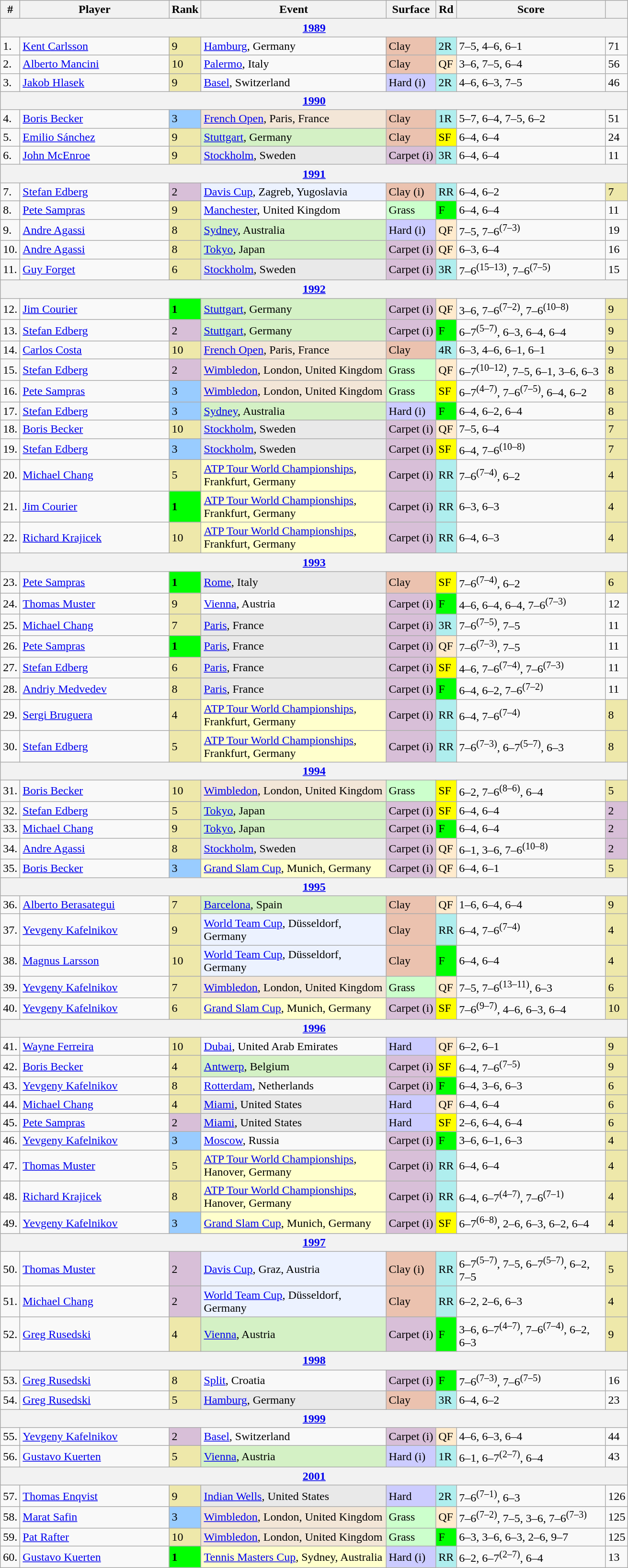<table class="wikitable sortable">
<tr>
<th>#</th>
<th width=200>Player</th>
<th>Rank</th>
<th width=250>Event</th>
<th>Surface</th>
<th>Rd</th>
<th width=200>Score</th>
<th></th>
</tr>
<tr>
<th colspan=8><a href='#'>1989</a></th>
</tr>
<tr>
<td>1.</td>
<td> <a href='#'>Kent Carlsson</a></td>
<td bgcolor=EEE8AA>9</td>
<td><a href='#'>Hamburg</a>, Germany</td>
<td bgcolor=#ebc2af>Clay</td>
<td bgcolor=afeeee>2R</td>
<td>7–5, 4–6, 6–1</td>
<td>71</td>
</tr>
<tr>
<td>2.</td>
<td> <a href='#'>Alberto Mancini</a></td>
<td bgcolor=EEE8AA>10</td>
<td><a href='#'>Palermo</a>, Italy</td>
<td bgcolor=#ebc2af>Clay</td>
<td bgcolor=ffebcd>QF</td>
<td>3–6, 7–5, 6–4</td>
<td>56</td>
</tr>
<tr>
<td>3.</td>
<td> <a href='#'>Jakob Hlasek</a></td>
<td bgcolor=EEE8AA>9</td>
<td><a href='#'>Basel</a>, Switzerland</td>
<td bgcolor=CCCCFF>Hard (i)</td>
<td bgcolor=afeeee>2R</td>
<td>4–6, 6–3, 7–5</td>
<td>46</td>
</tr>
<tr>
<th colspan=8><a href='#'>1990</a></th>
</tr>
<tr>
<td>4.</td>
<td> <a href='#'>Boris Becker</a></td>
<td bgcolor=99ccff>3</td>
<td bgcolor=f3e6d7><a href='#'>French Open</a>, Paris, France</td>
<td bgcolor=#ebc2af>Clay</td>
<td bgcolor=afeeee>1R</td>
<td>5–7, 6–4, 7–5, 6–2</td>
<td>51</td>
</tr>
<tr>
<td>5.</td>
<td> <a href='#'>Emilio Sánchez</a></td>
<td bgcolor=EEE8AA>9</td>
<td bgcolor=d4f1c5><a href='#'>Stuttgart</a>, Germany</td>
<td bgcolor=#ebc2af>Clay</td>
<td bgcolor=yellow>SF</td>
<td>6–4, 6–4</td>
<td>24</td>
</tr>
<tr>
<td>6.</td>
<td> <a href='#'>John McEnroe</a></td>
<td bgcolor=EEE8AA>9</td>
<td bgcolor=e9e9e9><a href='#'>Stockholm</a>, Sweden</td>
<td bgcolor=thistle>Carpet (i)</td>
<td bgcolor=afeeee>3R</td>
<td>6–4, 6–4</td>
<td>11</td>
</tr>
<tr>
<th colspan=8><a href='#'>1991</a></th>
</tr>
<tr>
<td>7.</td>
<td> <a href='#'>Stefan Edberg</a></td>
<td bgcolor=thistle>2</td>
<td bgcolor=ECF2FF><a href='#'>Davis Cup</a>, Zagreb, Yugoslavia</td>
<td bgcolor=#ebc2af>Clay (i)</td>
<td bgcolor=afeeee>RR</td>
<td>6–4, 6–2</td>
<td bgcolor=EEE8AA>7</td>
</tr>
<tr>
<td>8.</td>
<td> <a href='#'>Pete Sampras</a></td>
<td bgcolor=EEE8AA>9</td>
<td><a href='#'>Manchester</a>, United Kingdom</td>
<td bgcolor=#cfc>Grass</td>
<td bgcolor=lime>F</td>
<td>6–4, 6–4</td>
<td>11</td>
</tr>
<tr>
<td>9.</td>
<td> <a href='#'>Andre Agassi</a></td>
<td bgcolor=EEE8AA>8</td>
<td bgcolor=d4f1c5><a href='#'>Sydney</a>, Australia</td>
<td bgcolor=CCCCFF>Hard (i)</td>
<td bgcolor=ffebcd>QF</td>
<td>7–5, 7–6<sup>(7–3)</sup></td>
<td>19</td>
</tr>
<tr>
<td>10.</td>
<td> <a href='#'>Andre Agassi</a></td>
<td bgcolor=EEE8AA>8</td>
<td bgcolor=d4f1c5><a href='#'>Tokyo</a>, Japan</td>
<td bgcolor=thistle>Carpet (i)</td>
<td bgcolor=ffebcd>QF</td>
<td>6–3, 6–4</td>
<td>16</td>
</tr>
<tr>
<td>11.</td>
<td> <a href='#'>Guy Forget</a></td>
<td bgcolor=EEE8AA>6</td>
<td bgcolor=e9e9e9><a href='#'>Stockholm</a>, Sweden</td>
<td bgcolor=thistle>Carpet (i)</td>
<td bgcolor=afeeee>3R</td>
<td>7–6<sup>(15–13)</sup>, 7–6<sup>(7–5)</sup></td>
<td>15</td>
</tr>
<tr>
<th colspan=8><a href='#'>1992</a></th>
</tr>
<tr>
<td>12.</td>
<td> <a href='#'>Jim Courier</a></td>
<td bgcolor=lime><strong>1</strong></td>
<td bgcolor=d4f1c5><a href='#'>Stuttgart</a>, Germany</td>
<td bgcolor=thistle>Carpet (i)</td>
<td bgcolor=ffebcd>QF</td>
<td>3–6, 7–6<sup>(7–2)</sup>, 7–6<sup>(10–8)</sup></td>
<td bgcolor=EEE8AA>9</td>
</tr>
<tr>
<td>13.</td>
<td> <a href='#'>Stefan Edberg</a></td>
<td bgcolor=thistle>2</td>
<td bgcolor=d4f1c5><a href='#'>Stuttgart</a>, Germany</td>
<td bgcolor=thistle>Carpet (i)</td>
<td bgcolor=lime>F</td>
<td>6–7<sup>(5–7)</sup>, 6–3, 6–4, 6–4</td>
<td bgcolor=EEE8AA>9</td>
</tr>
<tr>
<td>14.</td>
<td> <a href='#'>Carlos Costa</a></td>
<td bgcolor=EEE8AA>10</td>
<td bgcolor=f3e6d7><a href='#'>French Open</a>, Paris, France</td>
<td bgcolor=#ebc2af>Clay</td>
<td bgcolor=afeeee>4R</td>
<td>6–3, 4–6, 6–1, 6–1</td>
<td bgcolor=EEE8AA>9</td>
</tr>
<tr>
<td>15.</td>
<td> <a href='#'>Stefan Edberg</a></td>
<td bgcolor=thistle>2</td>
<td bgcolor=f3e6d7><a href='#'>Wimbledon</a>, London, United Kingdom</td>
<td bgcolor=#cfc>Grass</td>
<td bgcolor=ffebcd>QF</td>
<td>6–7<sup>(10–12)</sup>, 7–5, 6–1, 3–6, 6–3</td>
<td bgcolor=EEE8AA>8</td>
</tr>
<tr>
<td>16.</td>
<td> <a href='#'>Pete Sampras</a></td>
<td bgcolor=99ccff>3</td>
<td bgcolor=f3e6d7><a href='#'>Wimbledon</a>, London, United Kingdom</td>
<td bgcolor=#cfc>Grass</td>
<td bgcolor=yellow>SF</td>
<td>6–7<sup>(4–7)</sup>, 7–6<sup>(7–5)</sup>, 6–4, 6–2</td>
<td bgcolor=EEE8AA>8</td>
</tr>
<tr>
<td>17.</td>
<td> <a href='#'>Stefan Edberg</a></td>
<td bgcolor=99ccff>3</td>
<td bgcolor=d4f1c5><a href='#'>Sydney</a>, Australia</td>
<td bgcolor=CCCCFF>Hard (i)</td>
<td bgcolor=lime>F</td>
<td>6–4, 6–2, 6–4</td>
<td bgcolor=EEE8AA>8</td>
</tr>
<tr>
<td>18.</td>
<td> <a href='#'>Boris Becker</a></td>
<td bgcolor=EEE8AA>10</td>
<td bgcolor=e9e9e9><a href='#'>Stockholm</a>, Sweden</td>
<td bgcolor=thistle>Carpet (i)</td>
<td bgcolor=ffebcd>QF</td>
<td>7–5, 6–4</td>
<td bgcolor=EEE8AA>7</td>
</tr>
<tr>
<td>19.</td>
<td> <a href='#'>Stefan Edberg</a></td>
<td bgcolor=99ccff>3</td>
<td bgcolor=e9e9e9><a href='#'>Stockholm</a>, Sweden</td>
<td bgcolor=thistle>Carpet (i)</td>
<td bgcolor=yellow>SF</td>
<td>6–4, 7–6<sup>(10–8)</sup></td>
<td bgcolor=EEE8AA>7</td>
</tr>
<tr>
<td>20.</td>
<td> <a href='#'>Michael Chang</a></td>
<td bgcolor=EEE8AA>5</td>
<td bgcolor=ffffcc><a href='#'>ATP Tour World Championships</a>, Frankfurt, Germany</td>
<td bgcolor=thistle>Carpet (i)</td>
<td bgcolor=afeeee>RR</td>
<td>7–6<sup>(7–4)</sup>, 6–2</td>
<td bgcolor=EEE8AA>4</td>
</tr>
<tr>
<td>21.</td>
<td> <a href='#'>Jim Courier</a></td>
<td bgcolor=lime><strong>1</strong></td>
<td bgcolor=ffffcc><a href='#'>ATP Tour World Championships</a>, Frankfurt, Germany</td>
<td bgcolor=thistle>Carpet (i)</td>
<td bgcolor=afeeee>RR</td>
<td>6–3, 6–3</td>
<td bgcolor=EEE8AA>4</td>
</tr>
<tr>
<td>22.</td>
<td> <a href='#'>Richard Krajicek</a></td>
<td bgcolor=EEE8AA>10</td>
<td bgcolor=ffffcc><a href='#'>ATP Tour World Championships</a>, Frankfurt, Germany</td>
<td bgcolor=thistle>Carpet (i)</td>
<td bgcolor=afeeee>RR</td>
<td>6–4, 6–3</td>
<td bgcolor=EEE8AA>4</td>
</tr>
<tr>
<th colspan=8><a href='#'>1993</a></th>
</tr>
<tr>
<td>23.</td>
<td> <a href='#'>Pete Sampras</a></td>
<td bgcolor=lime><strong>1</strong></td>
<td bgcolor=e9e9e9><a href='#'>Rome</a>, Italy</td>
<td bgcolor=#ebc2af>Clay</td>
<td bgcolor=yellow>SF</td>
<td>7–6<sup>(7–4)</sup>, 6–2</td>
<td bgcolor=EEE8AA>6</td>
</tr>
<tr>
<td>24.</td>
<td> <a href='#'>Thomas Muster</a></td>
<td bgcolor=EEE8AA>9</td>
<td><a href='#'>Vienna</a>, Austria</td>
<td bgcolor=thistle>Carpet (i)</td>
<td bgcolor=lime>F</td>
<td>4–6, 6–4, 6–4, 7–6<sup>(7–3)</sup></td>
<td>12</td>
</tr>
<tr>
<td>25.</td>
<td> <a href='#'>Michael Chang</a></td>
<td bgcolor=EEE8AA>7</td>
<td bgcolor=e9e9e9><a href='#'>Paris</a>, France</td>
<td bgcolor=thistle>Carpet (i)</td>
<td bgcolor=afeeee>3R</td>
<td>7–6<sup>(7–5)</sup>, 7–5</td>
<td>11</td>
</tr>
<tr>
<td>26.</td>
<td> <a href='#'>Pete Sampras</a></td>
<td bgcolor=lime><strong>1</strong></td>
<td bgcolor=e9e9e9><a href='#'>Paris</a>, France</td>
<td bgcolor=thistle>Carpet (i)</td>
<td bgcolor=ffebcd>QF</td>
<td>7–6<sup>(7–3)</sup>, 7–5</td>
<td>11</td>
</tr>
<tr>
<td>27.</td>
<td> <a href='#'>Stefan Edberg</a></td>
<td bgcolor=EEE8AA>6</td>
<td bgcolor=e9e9e9><a href='#'>Paris</a>, France</td>
<td bgcolor=thistle>Carpet (i)</td>
<td bgcolor=yellow>SF</td>
<td>4–6, 7–6<sup>(7–4)</sup>, 7–6<sup>(7–3)</sup></td>
<td>11</td>
</tr>
<tr>
<td>28.</td>
<td> <a href='#'>Andriy Medvedev</a></td>
<td bgcolor=EEE8AA>8</td>
<td bgcolor=e9e9e9><a href='#'>Paris</a>, France</td>
<td bgcolor=thistle>Carpet (i)</td>
<td bgcolor=lime>F</td>
<td>6–4, 6–2, 7–6<sup>(7–2)</sup></td>
<td>11</td>
</tr>
<tr>
<td>29.</td>
<td> <a href='#'>Sergi Bruguera</a></td>
<td bgcolor=EEE8AA>4</td>
<td bgcolor=ffffcc><a href='#'>ATP Tour World Championships</a>, Frankfurt, Germany</td>
<td bgcolor=thistle>Carpet (i)</td>
<td bgcolor=afeeee>RR</td>
<td>6–4, 7–6<sup>(7–4)</sup></td>
<td bgcolor=EEE8AA>8</td>
</tr>
<tr>
<td>30.</td>
<td> <a href='#'>Stefan Edberg</a></td>
<td bgcolor=EEE8AA>5</td>
<td bgcolor=ffffcc><a href='#'>ATP Tour World Championships</a>, Frankfurt, Germany</td>
<td bgcolor=thistle>Carpet (i)</td>
<td bgcolor=afeeee>RR</td>
<td>7–6<sup>(7–3)</sup>, 6–7<sup>(5–7)</sup>, 6–3</td>
<td bgcolor=EEE8AA>8</td>
</tr>
<tr>
<th colspan=8><a href='#'>1994</a></th>
</tr>
<tr>
<td>31.</td>
<td> <a href='#'>Boris Becker</a></td>
<td bgcolor=EEE8AA>10</td>
<td bgcolor=f3e6d7><a href='#'>Wimbledon</a>, London, United Kingdom</td>
<td bgcolor=#cfc>Grass</td>
<td bgcolor=yellow>SF</td>
<td>6–2, 7–6<sup>(8–6)</sup>, 6–4</td>
<td bgcolor=EEE8AA>5</td>
</tr>
<tr>
<td>32.</td>
<td> <a href='#'>Stefan Edberg</a></td>
<td bgcolor=EEE8AA>5</td>
<td bgcolor=d4f1c5><a href='#'>Tokyo</a>, Japan</td>
<td bgcolor=thistle>Carpet (i)</td>
<td bgcolor=yellow>SF</td>
<td>6–4, 6–4</td>
<td bgcolor=thistle>2</td>
</tr>
<tr>
<td>33.</td>
<td> <a href='#'>Michael Chang</a></td>
<td bgcolor=EEE8AA>9</td>
<td bgcolor=d4f1c5><a href='#'>Tokyo</a>, Japan</td>
<td bgcolor=thistle>Carpet (i)</td>
<td bgcolor=lime>F</td>
<td>6–4, 6–4</td>
<td bgcolor=thistle>2</td>
</tr>
<tr>
<td>34.</td>
<td> <a href='#'>Andre Agassi</a></td>
<td bgcolor=EEE8AA>8</td>
<td bgcolor=e9e9e9><a href='#'>Stockholm</a>, Sweden</td>
<td bgcolor=thistle>Carpet (i)</td>
<td bgcolor=ffebcd>QF</td>
<td>6–1, 3–6, 7–6<sup>(10–8)</sup></td>
<td bgcolor=thistle>2</td>
</tr>
<tr>
<td>35.</td>
<td> <a href='#'>Boris Becker</a></td>
<td bgcolor=99ccff>3</td>
<td bgcolor=ffffcc><a href='#'>Grand Slam Cup</a>, Munich, Germany</td>
<td bgcolor=thistle>Carpet (i)</td>
<td bgcolor=ffebcd>QF</td>
<td>6–4, 6–1</td>
<td bgcolor=EEE8AA>5</td>
</tr>
<tr>
<th colspan=8><a href='#'>1995</a></th>
</tr>
<tr>
<td>36.</td>
<td> <a href='#'>Alberto Berasategui</a></td>
<td bgcolor=EEE8AA>7</td>
<td bgcolor=d4f1c5><a href='#'>Barcelona</a>, Spain</td>
<td bgcolor=#ebc2af>Clay</td>
<td bgcolor=ffebcd>QF</td>
<td>1–6, 6–4, 6–4</td>
<td bgcolor=EEE8AA>9</td>
</tr>
<tr>
<td>37.</td>
<td> <a href='#'>Yevgeny Kafelnikov</a></td>
<td bgcolor=EEE8AA>9</td>
<td bgcolor=ECF2FF><a href='#'>World Team Cup</a>, Düsseldorf, Germany</td>
<td bgcolor=#ebc2af>Clay</td>
<td bgcolor=afeeee>RR</td>
<td>6–4, 7–6<sup>(7–4)</sup></td>
<td bgcolor=EEE8AA>4</td>
</tr>
<tr>
<td>38.</td>
<td> <a href='#'>Magnus Larsson</a></td>
<td bgcolor=EEE8AA>10</td>
<td bgcolor=ECF2FF><a href='#'>World Team Cup</a>, Düsseldorf, Germany</td>
<td bgcolor=#ebc2af>Clay</td>
<td bgcolor=lime>F</td>
<td>6–4, 6–4</td>
<td bgcolor=EEE8AA>4</td>
</tr>
<tr>
<td>39.</td>
<td> <a href='#'>Yevgeny Kafelnikov</a></td>
<td bgcolor=EEE8AA>7</td>
<td bgcolor=f3e6d7><a href='#'>Wimbledon</a>, London, United Kingdom</td>
<td bgcolor=#cfc>Grass</td>
<td bgcolor=ffebcd>QF</td>
<td>7–5, 7–6<sup>(13–11)</sup>, 6–3</td>
<td bgcolor=EEE8AA>6</td>
</tr>
<tr>
<td>40.</td>
<td> <a href='#'>Yevgeny Kafelnikov</a></td>
<td bgcolor=EEE8AA>6</td>
<td bgcolor=ffffcc><a href='#'>Grand Slam Cup</a>, Munich, Germany</td>
<td bgcolor=thistle>Carpet (i)</td>
<td bgcolor=yellow>SF</td>
<td>7–6<sup>(9–7)</sup>, 4–6, 6–3, 6–4</td>
<td bgcolor=EEE8AA>10</td>
</tr>
<tr>
<th colspan=8><a href='#'>1996</a></th>
</tr>
<tr>
<td>41.</td>
<td> <a href='#'>Wayne Ferreira</a></td>
<td bgcolor=EEE8AA>10</td>
<td><a href='#'>Dubai</a>, United Arab Emirates</td>
<td bgcolor=CCCCFF>Hard</td>
<td bgcolor=ffebcd>QF</td>
<td>6–2, 6–1</td>
<td bgcolor=EEE8AA>9</td>
</tr>
<tr>
<td>42.</td>
<td> <a href='#'>Boris Becker</a></td>
<td bgcolor=EEE8AA>4</td>
<td bgcolor=d4f1c5><a href='#'>Antwerp</a>, Belgium</td>
<td bgcolor=thistle>Carpet (i)</td>
<td bgcolor=yellow>SF</td>
<td>6–4, 7–6<sup>(7–5)</sup></td>
<td bgcolor=EEE8AA>9</td>
</tr>
<tr>
<td>43.</td>
<td> <a href='#'>Yevgeny Kafelnikov</a></td>
<td bgcolor=EEE8AA>8</td>
<td><a href='#'>Rotterdam</a>, Netherlands</td>
<td bgcolor=thistle>Carpet (i)</td>
<td bgcolor=lime>F</td>
<td>6–4, 3–6, 6–3</td>
<td bgcolor=EEE8AA>6</td>
</tr>
<tr>
<td>44.</td>
<td> <a href='#'>Michael Chang</a></td>
<td bgcolor=EEE8AA>4</td>
<td bgcolor=e9e9e9><a href='#'>Miami</a>, United States</td>
<td bgcolor=CCCCFF>Hard</td>
<td bgcolor=ffebcd>QF</td>
<td>6–4, 6–4</td>
<td bgcolor=EEE8AA>6</td>
</tr>
<tr>
<td>45.</td>
<td> <a href='#'>Pete Sampras</a></td>
<td bgcolor=thistle>2</td>
<td bgcolor=e9e9e9><a href='#'>Miami</a>, United States</td>
<td bgcolor=CCCCFF>Hard</td>
<td bgcolor=yellow>SF</td>
<td>2–6, 6–4, 6–4</td>
<td bgcolor=EEE8AA>6</td>
</tr>
<tr>
<td>46.</td>
<td> <a href='#'>Yevgeny Kafelnikov</a></td>
<td bgcolor=99ccff>3</td>
<td><a href='#'>Moscow</a>, Russia</td>
<td bgcolor=thistle>Carpet (i)</td>
<td bgcolor=lime>F</td>
<td>3–6, 6–1, 6–3</td>
<td bgcolor=EEE8AA>4</td>
</tr>
<tr>
<td>47.</td>
<td> <a href='#'>Thomas Muster</a></td>
<td bgcolor=EEE8AA>5</td>
<td bgcolor=ffffcc><a href='#'>ATP Tour World Championships</a>, Hanover, Germany</td>
<td bgcolor=thistle>Carpet (i)</td>
<td bgcolor=afeeee>RR</td>
<td>6–4, 6–4</td>
<td bgcolor=EEE8AA>4</td>
</tr>
<tr>
<td>48.</td>
<td> <a href='#'>Richard Krajicek</a></td>
<td bgcolor=EEE8AA>8</td>
<td bgcolor=ffffcc><a href='#'>ATP Tour World Championships</a>, Hanover, Germany</td>
<td bgcolor=thistle>Carpet (i)</td>
<td bgcolor=afeeee>RR</td>
<td>6–4, 6–7<sup>(4–7)</sup>, 7–6<sup>(7–1)</sup></td>
<td bgcolor=EEE8AA>4</td>
</tr>
<tr>
<td>49.</td>
<td> <a href='#'>Yevgeny Kafelnikov</a></td>
<td bgcolor=99ccff>3</td>
<td bgcolor=ffffcc><a href='#'>Grand Slam Cup</a>, Munich, Germany</td>
<td bgcolor=thistle>Carpet (i)</td>
<td bgcolor=yellow>SF</td>
<td>6–7<sup>(6–8)</sup>, 2–6, 6–3, 6–2, 6–4</td>
<td bgcolor=EEE8AA>4</td>
</tr>
<tr>
<th colspan=8><a href='#'>1997</a></th>
</tr>
<tr>
<td>50.</td>
<td> <a href='#'>Thomas Muster</a></td>
<td bgcolor=thistle>2</td>
<td bgcolor=ECF2FF><a href='#'>Davis Cup</a>, Graz, Austria</td>
<td bgcolor=#ebc2af>Clay (i)</td>
<td bgcolor=afeeee>RR</td>
<td>6–7<sup>(5–7)</sup>, 7–5, 6–7<sup>(5–7)</sup>, 6–2, 7–5</td>
<td bgcolor=EEE8AA>5</td>
</tr>
<tr>
<td>51.</td>
<td> <a href='#'>Michael Chang</a></td>
<td bgcolor=thistle>2</td>
<td bgcolor=ECF2FF><a href='#'>World Team Cup</a>, Düsseldorf, Germany</td>
<td bgcolor=#ebc2af>Clay</td>
<td bgcolor=afeeee>RR</td>
<td>6–2, 2–6, 6–3</td>
<td bgcolor=EEE8AA>4</td>
</tr>
<tr>
<td>52.</td>
<td> <a href='#'>Greg Rusedski</a></td>
<td bgcolor=EEE8AA>4</td>
<td bgcolor=d4f1c5><a href='#'>Vienna</a>, Austria</td>
<td bgcolor=thistle>Carpet (i)</td>
<td bgcolor=lime>F</td>
<td>3–6, 6–7<sup>(4–7)</sup>, 7–6<sup>(7–4)</sup>, 6–2, 6–3</td>
<td bgcolor=EEE8AA>9</td>
</tr>
<tr>
<th colspan=8><a href='#'>1998</a></th>
</tr>
<tr>
<td>53.</td>
<td> <a href='#'>Greg Rusedski</a></td>
<td bgcolor=EEE8AA>8</td>
<td><a href='#'>Split</a>, Croatia</td>
<td bgcolor=thistle>Carpet (i)</td>
<td bgcolor=lime>F</td>
<td>7–6<sup>(7–3)</sup>, 7–6<sup>(7–5)</sup></td>
<td>16</td>
</tr>
<tr>
<td>54.</td>
<td> <a href='#'>Greg Rusedski</a></td>
<td bgcolor=EEE8AA>5</td>
<td bgcolor=e9e9e9><a href='#'>Hamburg</a>, Germany</td>
<td bgcolor=#ebc2af>Clay</td>
<td bgcolor=afeeee>3R</td>
<td>6–4, 6–2</td>
<td>23</td>
</tr>
<tr>
<th colspan=8><a href='#'>1999</a></th>
</tr>
<tr>
<td>55.</td>
<td> <a href='#'>Yevgeny Kafelnikov</a></td>
<td bgcolor=thistle>2</td>
<td><a href='#'>Basel</a>, Switzerland</td>
<td bgcolor=thistle>Carpet (i)</td>
<td bgcolor=ffebcd>QF</td>
<td>4–6, 6–3, 6–4</td>
<td>44</td>
</tr>
<tr>
<td>56.</td>
<td> <a href='#'>Gustavo Kuerten</a></td>
<td bgcolor=EEE8AA>5</td>
<td bgcolor=d4f1c5><a href='#'>Vienna</a>, Austria</td>
<td bgcolor=CCCCFF>Hard (i)</td>
<td bgcolor=afeeee>1R</td>
<td>6–1, 6–7<sup>(2–7)</sup>, 6–4</td>
<td>43</td>
</tr>
<tr>
<th colspan=8><a href='#'>2001</a></th>
</tr>
<tr>
<td>57.</td>
<td> <a href='#'>Thomas Enqvist</a></td>
<td bgcolor=EEE8AA>9</td>
<td bgcolor=e9e9e9><a href='#'>Indian Wells</a>, United States</td>
<td bgcolor=CCCCFF>Hard</td>
<td bgcolor=afeeee>2R</td>
<td>7–6<sup>(7–1)</sup>, 6–3</td>
<td>126</td>
</tr>
<tr>
<td>58.</td>
<td> <a href='#'>Marat Safin</a></td>
<td bgcolor=99ccff>3</td>
<td bgcolor=f3e6d7><a href='#'>Wimbledon</a>, London, United Kingdom</td>
<td bgcolor=#cfc>Grass</td>
<td bgcolor=ffebcd>QF</td>
<td>7–6<sup>(7–2)</sup>, 7–5, 3–6, 7–6<sup>(7–3)</sup></td>
<td>125</td>
</tr>
<tr>
<td>59.</td>
<td> <a href='#'>Pat Rafter</a></td>
<td bgcolor=EEE8AA>10</td>
<td bgcolor=f3e6d7><a href='#'>Wimbledon</a>, London, United Kingdom</td>
<td bgcolor=#cfc>Grass</td>
<td bgcolor=lime>F</td>
<td>6–3, 3–6, 6–3, 2–6, 9–7</td>
<td>125</td>
</tr>
<tr>
<td>60.</td>
<td> <a href='#'>Gustavo Kuerten</a></td>
<td bgcolor=lime><strong>1</strong></td>
<td bgcolor=ffffcc><a href='#'>Tennis Masters Cup</a>, Sydney, Australia</td>
<td bgcolor=CCCCFF>Hard (i)</td>
<td bgcolor=afeeee>RR</td>
<td>6–2, 6–7<sup>(2–7)</sup>, 6–4</td>
<td>13</td>
</tr>
</table>
